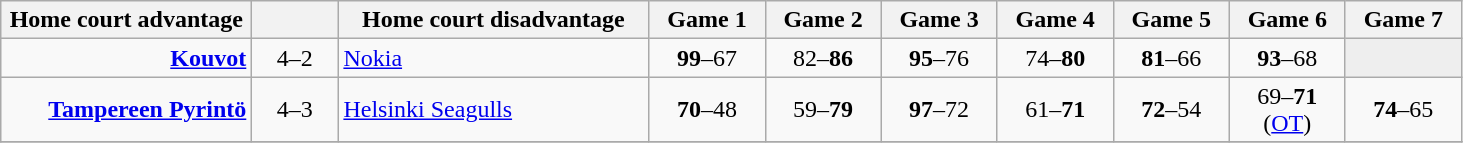<table class=wikitable style="text-align:center; font-size:100%;">
<tr>
<th width=160>Home court advantage</th>
<th width=50></th>
<th width=200>Home court disadvantage</th>
<th width=70>Game 1<br></th>
<th width=70>Game 2<br></th>
<th width=70>Game 3<br></th>
<th width=70>Game 4<br></th>
<th width=70>Game 5<br></th>
<th width=70>Game 6<br></th>
<th width=70>Game 7<br></th>
</tr>
<tr>
<td align=right><strong><a href='#'>Kouvot</a></strong></td>
<td>4–2</td>
<td align=left><a href='#'>Nokia</a></td>
<td><strong>99</strong>–67</td>
<td>82–<strong>86</strong></td>
<td><strong>95</strong>–76</td>
<td>74–<strong>80</strong></td>
<td><strong>81</strong>–66</td>
<td><strong>93</strong>–68</td>
<td bgcolor=#eee></td>
</tr>
<tr>
<td align=right><strong><a href='#'>Tampereen Pyrintö</a></strong></td>
<td>4–3</td>
<td align=left><a href='#'>Helsinki Seagulls</a></td>
<td><strong>70</strong>–48</td>
<td>59–<strong>79</strong></td>
<td><strong>97</strong>–72</td>
<td>61–<strong>71</strong></td>
<td><strong>72</strong>–54</td>
<td>69–<strong>71</strong> (<a href='#'>OT</a>)</td>
<td><strong>74</strong>–65</td>
</tr>
<tr>
</tr>
</table>
